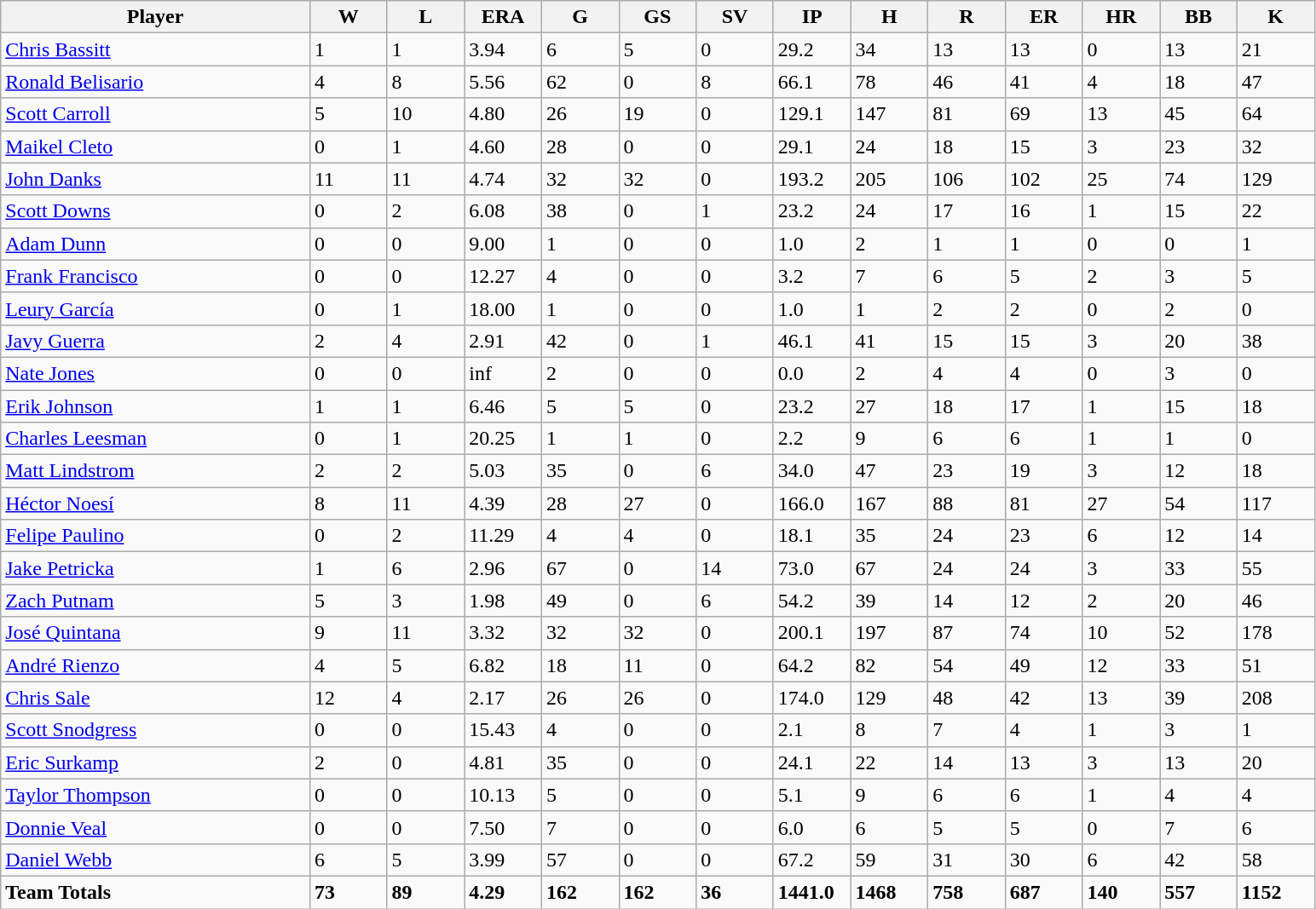<table class="wikitable sortable">
<tr>
<th bgcolor="#DDDDFF" width="20%">Player</th>
<th bgcolor="#DDDDFF" width="5%">W</th>
<th bgcolor="#DDDDFF" width="5%">L</th>
<th bgcolor="#DDDDFF" width="5%">ERA</th>
<th bgcolor="#DDDDFF" width="5%">G</th>
<th bgcolor="#DDDDFF" width="5%">GS</th>
<th bgcolor="#DDDDFF" width="5%">SV</th>
<th bgcolor="#DDDDFF" width="5%">IP</th>
<th bgcolor="#DDDDFF" width="5%">H</th>
<th bgcolor="#DDDDFF" width="5%">R</th>
<th bgcolor="#DDDDFF" width="5%">ER</th>
<th bgcolor="#DDDDFF" width="5%">HR</th>
<th bgcolor="#DDDDFF" width="5%">BB</th>
<th bgcolor="#DDDDFF" width="5%">K</th>
</tr>
<tr>
<td><a href='#'>Chris Bassitt</a></td>
<td>1</td>
<td>1</td>
<td>3.94</td>
<td>6</td>
<td>5</td>
<td>0</td>
<td>29.2</td>
<td>34</td>
<td>13</td>
<td>13</td>
<td>0</td>
<td>13</td>
<td>21</td>
</tr>
<tr>
<td><a href='#'>Ronald Belisario</a></td>
<td>4</td>
<td>8</td>
<td>5.56</td>
<td>62</td>
<td>0</td>
<td>8</td>
<td>66.1</td>
<td>78</td>
<td>46</td>
<td>41</td>
<td>4</td>
<td>18</td>
<td>47</td>
</tr>
<tr>
<td><a href='#'>Scott Carroll</a></td>
<td>5</td>
<td>10</td>
<td>4.80</td>
<td>26</td>
<td>19</td>
<td>0</td>
<td>129.1</td>
<td>147</td>
<td>81</td>
<td>69</td>
<td>13</td>
<td>45</td>
<td>64</td>
</tr>
<tr>
<td><a href='#'>Maikel Cleto</a></td>
<td>0</td>
<td>1</td>
<td>4.60</td>
<td>28</td>
<td>0</td>
<td>0</td>
<td>29.1</td>
<td>24</td>
<td>18</td>
<td>15</td>
<td>3</td>
<td>23</td>
<td>32</td>
</tr>
<tr>
<td><a href='#'>John Danks</a></td>
<td>11</td>
<td>11</td>
<td>4.74</td>
<td>32</td>
<td>32</td>
<td>0</td>
<td>193.2</td>
<td>205</td>
<td>106</td>
<td>102</td>
<td>25</td>
<td>74</td>
<td>129</td>
</tr>
<tr>
<td><a href='#'>Scott Downs</a></td>
<td>0</td>
<td>2</td>
<td>6.08</td>
<td>38</td>
<td>0</td>
<td>1</td>
<td>23.2</td>
<td>24</td>
<td>17</td>
<td>16</td>
<td>1</td>
<td>15</td>
<td>22</td>
</tr>
<tr>
<td><a href='#'>Adam Dunn</a></td>
<td>0</td>
<td>0</td>
<td>9.00</td>
<td>1</td>
<td>0</td>
<td>0</td>
<td>1.0</td>
<td>2</td>
<td>1</td>
<td>1</td>
<td>0</td>
<td>0</td>
<td>1</td>
</tr>
<tr>
<td><a href='#'>Frank Francisco</a></td>
<td>0</td>
<td>0</td>
<td>12.27</td>
<td>4</td>
<td>0</td>
<td>0</td>
<td>3.2</td>
<td>7</td>
<td>6</td>
<td>5</td>
<td>2</td>
<td>3</td>
<td>5</td>
</tr>
<tr>
<td><a href='#'>Leury García</a></td>
<td>0</td>
<td>1</td>
<td>18.00</td>
<td>1</td>
<td>0</td>
<td>0</td>
<td>1.0</td>
<td>1</td>
<td>2</td>
<td>2</td>
<td>0</td>
<td>2</td>
<td>0</td>
</tr>
<tr>
<td><a href='#'>Javy Guerra</a></td>
<td>2</td>
<td>4</td>
<td>2.91</td>
<td>42</td>
<td>0</td>
<td>1</td>
<td>46.1</td>
<td>41</td>
<td>15</td>
<td>15</td>
<td>3</td>
<td>20</td>
<td>38</td>
</tr>
<tr>
<td><a href='#'>Nate Jones</a></td>
<td>0</td>
<td>0</td>
<td>inf</td>
<td>2</td>
<td>0</td>
<td>0</td>
<td>0.0</td>
<td>2</td>
<td>4</td>
<td>4</td>
<td>0</td>
<td>3</td>
<td>0</td>
</tr>
<tr>
<td><a href='#'>Erik Johnson</a></td>
<td>1</td>
<td>1</td>
<td>6.46</td>
<td>5</td>
<td>5</td>
<td>0</td>
<td>23.2</td>
<td>27</td>
<td>18</td>
<td>17</td>
<td>1</td>
<td>15</td>
<td>18</td>
</tr>
<tr>
<td><a href='#'>Charles Leesman</a></td>
<td>0</td>
<td>1</td>
<td>20.25</td>
<td>1</td>
<td>1</td>
<td>0</td>
<td>2.2</td>
<td>9</td>
<td>6</td>
<td>6</td>
<td>1</td>
<td>1</td>
<td>0</td>
</tr>
<tr>
<td><a href='#'>Matt Lindstrom</a></td>
<td>2</td>
<td>2</td>
<td>5.03</td>
<td>35</td>
<td>0</td>
<td>6</td>
<td>34.0</td>
<td>47</td>
<td>23</td>
<td>19</td>
<td>3</td>
<td>12</td>
<td>18</td>
</tr>
<tr>
<td><a href='#'>Héctor Noesí</a></td>
<td>8</td>
<td>11</td>
<td>4.39</td>
<td>28</td>
<td>27</td>
<td>0</td>
<td>166.0</td>
<td>167</td>
<td>88</td>
<td>81</td>
<td>27</td>
<td>54</td>
<td>117</td>
</tr>
<tr>
<td><a href='#'>Felipe Paulino</a></td>
<td>0</td>
<td>2</td>
<td>11.29</td>
<td>4</td>
<td>4</td>
<td>0</td>
<td>18.1</td>
<td>35</td>
<td>24</td>
<td>23</td>
<td>6</td>
<td>12</td>
<td>14</td>
</tr>
<tr>
<td><a href='#'>Jake Petricka</a></td>
<td>1</td>
<td>6</td>
<td>2.96</td>
<td>67</td>
<td>0</td>
<td>14</td>
<td>73.0</td>
<td>67</td>
<td>24</td>
<td>24</td>
<td>3</td>
<td>33</td>
<td>55</td>
</tr>
<tr>
<td><a href='#'>Zach Putnam</a></td>
<td>5</td>
<td>3</td>
<td>1.98</td>
<td>49</td>
<td>0</td>
<td>6</td>
<td>54.2</td>
<td>39</td>
<td>14</td>
<td>12</td>
<td>2</td>
<td>20</td>
<td>46</td>
</tr>
<tr>
<td><a href='#'>José Quintana</a></td>
<td>9</td>
<td>11</td>
<td>3.32</td>
<td>32</td>
<td>32</td>
<td>0</td>
<td>200.1</td>
<td>197</td>
<td>87</td>
<td>74</td>
<td>10</td>
<td>52</td>
<td>178</td>
</tr>
<tr>
<td><a href='#'>André Rienzo</a></td>
<td>4</td>
<td>5</td>
<td>6.82</td>
<td>18</td>
<td>11</td>
<td>0</td>
<td>64.2</td>
<td>82</td>
<td>54</td>
<td>49</td>
<td>12</td>
<td>33</td>
<td>51</td>
</tr>
<tr>
<td><a href='#'>Chris Sale</a></td>
<td>12</td>
<td>4</td>
<td>2.17</td>
<td>26</td>
<td>26</td>
<td>0</td>
<td>174.0</td>
<td>129</td>
<td>48</td>
<td>42</td>
<td>13</td>
<td>39</td>
<td>208</td>
</tr>
<tr>
<td><a href='#'>Scott Snodgress</a></td>
<td>0</td>
<td>0</td>
<td>15.43</td>
<td>4</td>
<td>0</td>
<td>0</td>
<td>2.1</td>
<td>8</td>
<td>7</td>
<td>4</td>
<td>1</td>
<td>3</td>
<td>1</td>
</tr>
<tr>
<td><a href='#'>Eric Surkamp</a></td>
<td>2</td>
<td>0</td>
<td>4.81</td>
<td>35</td>
<td>0</td>
<td>0</td>
<td>24.1</td>
<td>22</td>
<td>14</td>
<td>13</td>
<td>3</td>
<td>13</td>
<td>20</td>
</tr>
<tr>
<td><a href='#'>Taylor Thompson</a></td>
<td>0</td>
<td>0</td>
<td>10.13</td>
<td>5</td>
<td>0</td>
<td>0</td>
<td>5.1</td>
<td>9</td>
<td>6</td>
<td>6</td>
<td>1</td>
<td>4</td>
<td>4</td>
</tr>
<tr>
<td><a href='#'>Donnie Veal</a></td>
<td>0</td>
<td>0</td>
<td>7.50</td>
<td>7</td>
<td>0</td>
<td>0</td>
<td>6.0</td>
<td>6</td>
<td>5</td>
<td>5</td>
<td>0</td>
<td>7</td>
<td>6</td>
</tr>
<tr>
<td><a href='#'>Daniel Webb</a></td>
<td>6</td>
<td>5</td>
<td>3.99</td>
<td>57</td>
<td>0</td>
<td>0</td>
<td>67.2</td>
<td>59</td>
<td>31</td>
<td>30</td>
<td>6</td>
<td>42</td>
<td>58</td>
</tr>
<tr>
<td><strong>Team Totals</strong></td>
<td><strong>73</strong></td>
<td><strong>89</strong></td>
<td><strong>4.29</strong></td>
<td><strong>162</strong></td>
<td><strong>162</strong></td>
<td><strong>36</strong></td>
<td><strong>1441.0</strong></td>
<td><strong>1468</strong></td>
<td><strong>758</strong></td>
<td><strong>687</strong></td>
<td><strong>140</strong></td>
<td><strong>557</strong></td>
<td><strong>1152</strong></td>
</tr>
</table>
